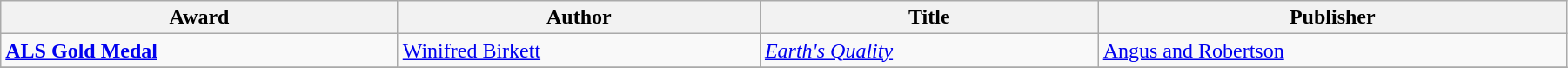<table class="wikitable" width=95%>
<tr>
<th>Award</th>
<th>Author</th>
<th>Title</th>
<th>Publisher</th>
</tr>
<tr>
<td><strong><a href='#'>ALS Gold Medal</a></strong></td>
<td><a href='#'>Winifred Birkett</a></td>
<td><em><a href='#'>Earth's Quality</a></em></td>
<td><a href='#'>Angus and Robertson</a></td>
</tr>
<tr>
</tr>
</table>
